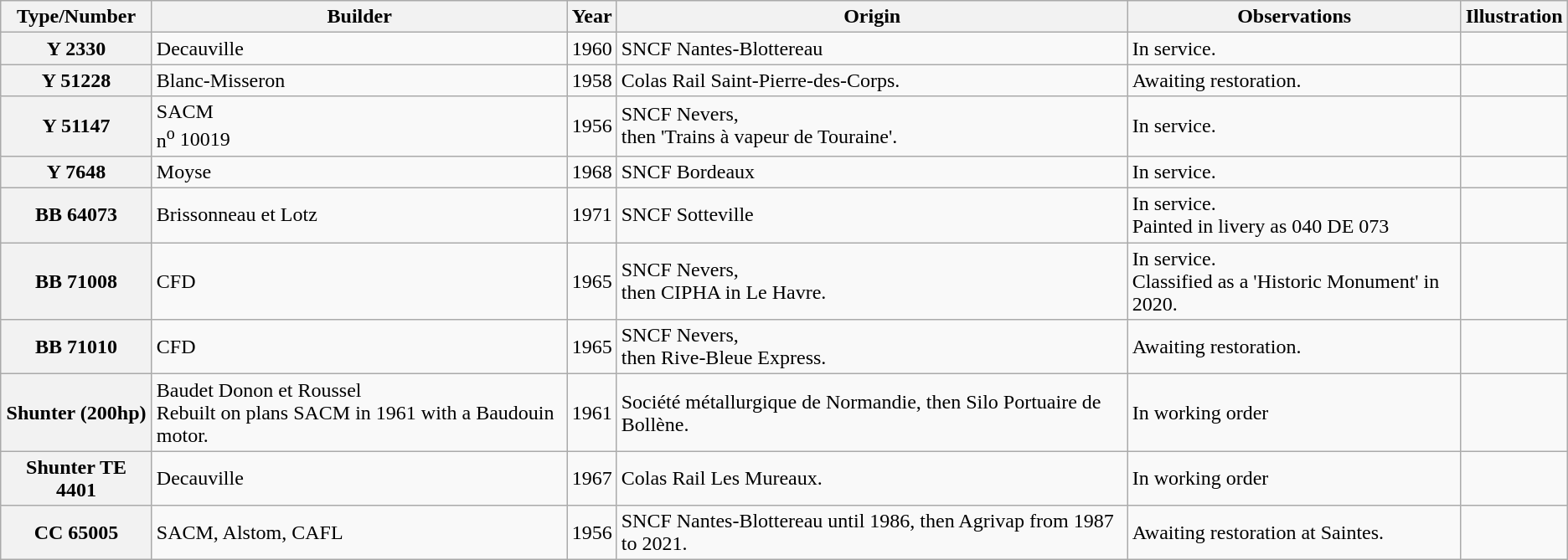<table class="wikitable">
<tr>
<th>Type/Number</th>
<th>Builder</th>
<th>Year</th>
<th>Origin</th>
<th>Observations</th>
<th>Illustration</th>
</tr>
<tr>
<th>Y 2330</th>
<td>Decauville</td>
<td>1960</td>
<td>SNCF Nantes-Blottereau</td>
<td>In service.</td>
<td></td>
</tr>
<tr>
<th>Y 51228</th>
<td>Blanc-Misseron</td>
<td>1958</td>
<td>Colas Rail Saint-Pierre-des-Corps.</td>
<td>Awaiting restoration.</td>
<td></td>
</tr>
<tr>
<th>Y 51147</th>
<td>SACM<br><abbr>n<sup>o</sup></abbr> 10019</td>
<td>1956</td>
<td>SNCF Nevers,<br>then 'Trains à vapeur de Touraine'.</td>
<td>In service.</td>
<td></td>
</tr>
<tr>
<th>Y 7648</th>
<td>Moyse</td>
<td>1968</td>
<td>SNCF Bordeaux</td>
<td>In service.</td>
<td></td>
</tr>
<tr>
<th>BB 64073</th>
<td>Brissonneau et Lotz</td>
<td>1971</td>
<td>SNCF Sotteville</td>
<td>In service.<br>Painted in livery as 040 DE 073</td>
<td></td>
</tr>
<tr>
<th>BB 71008</th>
<td>CFD</td>
<td>1965</td>
<td>SNCF Nevers,<br>then CIPHA in Le Havre.</td>
<td>In service.<br>Classified as a 'Historic Monument' in 2020.</td>
<td></td>
</tr>
<tr>
<th>BB 71010</th>
<td>CFD</td>
<td>1965</td>
<td>SNCF Nevers,<br>then Rive-Bleue Express.</td>
<td>Awaiting restoration.</td>
<td></td>
</tr>
<tr>
<th>Shunter (200hp)</th>
<td>Baudet Donon et Roussel<br>Rebuilt on plans SACM in 1961 with a Baudouin motor.</td>
<td>1961</td>
<td>Société métallurgique de Normandie, then Silo Portuaire de Bollène.</td>
<td>In working order</td>
<td></td>
</tr>
<tr>
<th>Shunter TE 4401</th>
<td>Decauville</td>
<td>1967</td>
<td>Colas Rail Les Mureaux.</td>
<td>In working order</td>
<td></td>
</tr>
<tr>
<th>CC 65005</th>
<td>SACM, Alstom, CAFL</td>
<td>1956</td>
<td>SNCF Nantes-Blottereau until 1986, then Agrivap from 1987 to 2021.</td>
<td>Awaiting restoration at Saintes.</td>
<td></td>
</tr>
</table>
